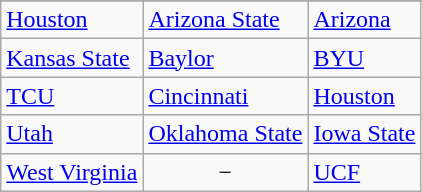<table class="wikitable">
<tr>
</tr>
<tr>
<td><a href='#'>Houston</a></td>
<td><a href='#'>Arizona State</a></td>
<td><a href='#'>Arizona</a></td>
</tr>
<tr>
<td><a href='#'>Kansas State</a></td>
<td><a href='#'>Baylor</a></td>
<td><a href='#'>BYU</a></td>
</tr>
<tr>
<td><a href='#'>TCU</a></td>
<td><a href='#'>Cincinnati</a></td>
<td><a href='#'>Houston</a></td>
</tr>
<tr>
<td><a href='#'>Utah</a></td>
<td><a href='#'>Oklahoma State</a></td>
<td><a href='#'>Iowa State</a></td>
</tr>
<tr>
<td style="text-align: center;"><a href='#'>West Virginia</a></td>
<td style="text-align: center;">−</td>
<td><a href='#'>UCF</a></td>
</tr>
</table>
